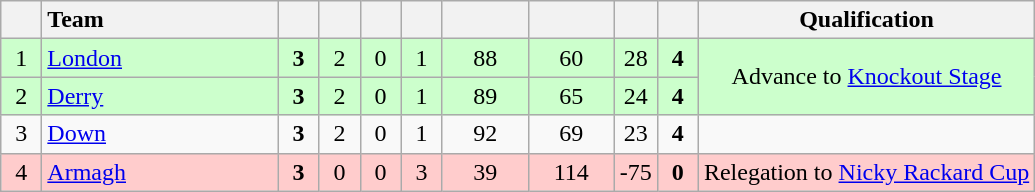<table class="wikitable" style="text-align:center">
<tr>
<th width=20></th>
<th width=150 style="text-align:left;">Team</th>
<th width=20></th>
<th width=20></th>
<th width=20></th>
<th width=20></th>
<th width=50></th>
<th width=50></th>
<th width=20></th>
<th width=20></th>
<th>Qualification</th>
</tr>
<tr style="background:#ccffcc">
<td>1</td>
<td align=left> <a href='#'>London</a></td>
<td><strong>3</strong></td>
<td>2</td>
<td>0</td>
<td>1</td>
<td>88</td>
<td>60</td>
<td>28</td>
<td><strong>4</strong></td>
<td rowspan="2">Advance to <a href='#'>Knockout Stage</a></td>
</tr>
<tr style="background:#ccffcc">
<td>2</td>
<td align=left><a href='#'>Derry</a></td>
<td><strong>3</strong></td>
<td>2</td>
<td>0</td>
<td>1</td>
<td>89</td>
<td>65</td>
<td>24</td>
<td><strong>4</strong></td>
</tr>
<tr>
<td>3</td>
<td align=left> <a href='#'>Down</a></td>
<td><strong>3</strong></td>
<td>2</td>
<td>0</td>
<td>1</td>
<td>92</td>
<td>69</td>
<td>23</td>
<td><strong>4</strong></td>
<td></td>
</tr>
<tr style="background:#ffcccc">
<td>4</td>
<td align=left> <a href='#'>Armagh</a></td>
<td><strong>3</strong></td>
<td>0</td>
<td>0</td>
<td>3</td>
<td>39</td>
<td>114</td>
<td>-75</td>
<td><strong>0</strong></td>
<td>Relegation to <a href='#'>Nicky Rackard Cup</a></td>
</tr>
</table>
